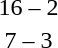<table style="text-align:center">
<tr>
<th width=200></th>
<th width=100></th>
<th width=200></th>
</tr>
<tr>
<td align=right><strong></strong></td>
<td>16 – 2</td>
<td align=left></td>
</tr>
<tr>
<td align=right><strong></strong></td>
<td>7 – 3</td>
<td align=left></td>
</tr>
</table>
